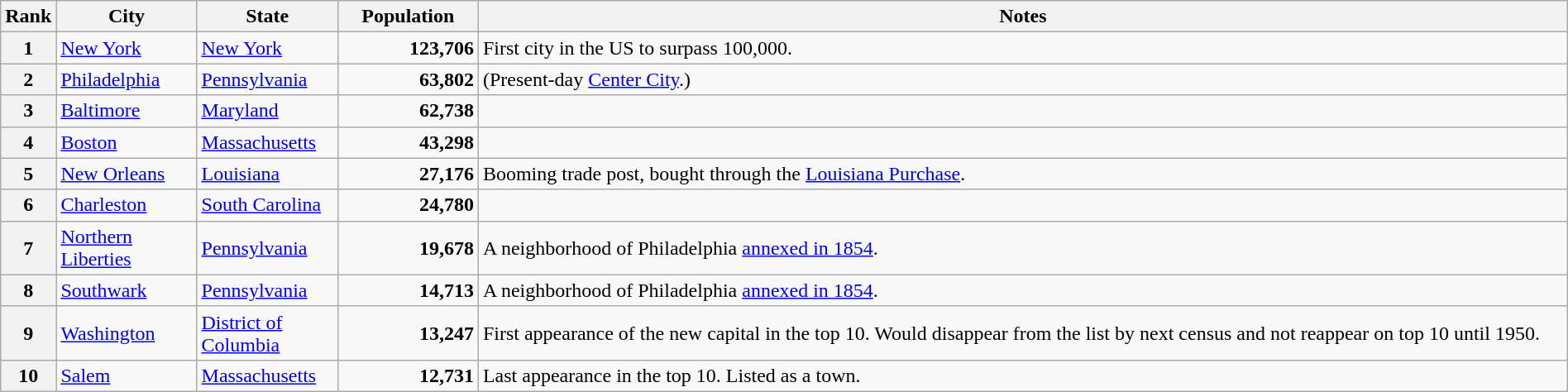<table class="wikitable plainrowheaders" style="width:100%">
<tr>
<th scope="col" style="width:3%;">Rank</th>
<th scope="col" style="width:9%;">City</th>
<th scope="col" style="width:9%;">State</th>
<th scope="col" style="width:9%;">Population</th>
<th scope="col" style="width:70%;">Notes</th>
</tr>
<tr>
<th scope="row">1</th>
<td><a href='#'>New York</a></td>
<td><a href='#'>New York</a></td>
<td align="right"><strong>123,706</strong></td>
<td>First city in the US to surpass 100,000.</td>
</tr>
<tr>
<th scope="row">2</th>
<td><a href='#'>Philadelphia</a></td>
<td><a href='#'>Pennsylvania</a></td>
<td align="right"><strong>63,802</strong></td>
<td>(Present-day <a href='#'>Center City</a>.)</td>
</tr>
<tr>
<th scope="row">3</th>
<td><a href='#'>Baltimore</a></td>
<td><a href='#'>Maryland</a></td>
<td align="right"><strong>62,738</strong></td>
<td></td>
</tr>
<tr>
<th scope="row">4</th>
<td><a href='#'>Boston</a></td>
<td><a href='#'>Massachusetts</a></td>
<td align="right"><strong>43,298</strong></td>
<td></td>
</tr>
<tr>
<th scope="row">5</th>
<td><a href='#'>New Orleans</a></td>
<td><a href='#'>Louisiana</a></td>
<td align="right"><strong>27,176</strong></td>
<td>Booming trade post, bought through the <a href='#'>Louisiana Purchase</a>.</td>
</tr>
<tr>
<th scope="row">6</th>
<td><a href='#'>Charleston</a></td>
<td><a href='#'>South Carolina</a></td>
<td align="right"><strong>24,780</strong></td>
<td></td>
</tr>
<tr>
<th scope="row">7</th>
<td><a href='#'>Northern Liberties</a></td>
<td><a href='#'>Pennsylvania</a></td>
<td align="right"><strong>19,678</strong></td>
<td>A neighborhood of Philadelphia <a href='#'>annexed in 1854</a>.</td>
</tr>
<tr>
<th scope="row">8</th>
<td><a href='#'>Southwark</a></td>
<td><a href='#'>Pennsylvania</a></td>
<td align="right"><strong>14,713</strong></td>
<td>A neighborhood of Philadelphia <a href='#'>annexed in 1854</a>.</td>
</tr>
<tr>
<th scope="row">9</th>
<td><a href='#'>Washington</a></td>
<td><a href='#'>District of Columbia</a></td>
<td align="right"><strong>13,247</strong></td>
<td>First appearance of the new capital in the top 10. Would disappear from the list by next census and not reappear on top 10 until 1950.</td>
</tr>
<tr>
<th scope="row">10</th>
<td><a href='#'>Salem</a></td>
<td><a href='#'>Massachusetts</a></td>
<td align="right"><strong>12,731</strong></td>
<td>Last appearance in the top 10. Listed as a town.</td>
</tr>
</table>
